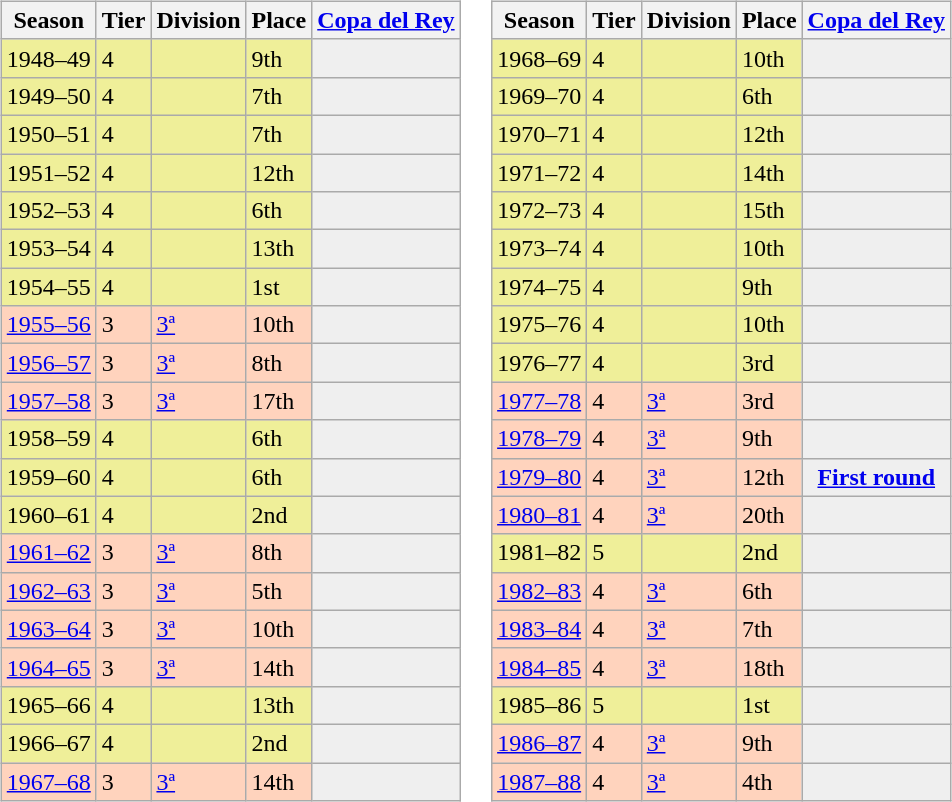<table>
<tr>
<td valign="top" width=0%><br><table class="wikitable">
<tr style="background:#f0f6fa;">
<th>Season</th>
<th>Tier</th>
<th>Division</th>
<th>Place</th>
<th><a href='#'>Copa del Rey</a></th>
</tr>
<tr>
<td style="background:#EFEF99;">1948–49</td>
<td style="background:#EFEF99;">4</td>
<td style="background:#EFEF99;"></td>
<td style="background:#EFEF99;">9th</td>
<th style="background:#efefef;"></th>
</tr>
<tr>
<td style="background:#EFEF99;">1949–50</td>
<td style="background:#EFEF99;">4</td>
<td style="background:#EFEF99;"></td>
<td style="background:#EFEF99;">7th</td>
<th style="background:#efefef;"></th>
</tr>
<tr>
<td style="background:#EFEF99;">1950–51</td>
<td style="background:#EFEF99;">4</td>
<td style="background:#EFEF99;"></td>
<td style="background:#EFEF99;">7th</td>
<th style="background:#efefef;"></th>
</tr>
<tr>
<td style="background:#EFEF99;">1951–52</td>
<td style="background:#EFEF99;">4</td>
<td style="background:#EFEF99;"></td>
<td style="background:#EFEF99;">12th</td>
<th style="background:#efefef;"></th>
</tr>
<tr>
<td style="background:#EFEF99;">1952–53</td>
<td style="background:#EFEF99;">4</td>
<td style="background:#EFEF99;"></td>
<td style="background:#EFEF99;">6th</td>
<th style="background:#efefef;"></th>
</tr>
<tr>
<td style="background:#EFEF99;">1953–54</td>
<td style="background:#EFEF99;">4</td>
<td style="background:#EFEF99;"></td>
<td style="background:#EFEF99;">13th</td>
<th style="background:#efefef;"></th>
</tr>
<tr>
<td style="background:#EFEF99;">1954–55</td>
<td style="background:#EFEF99;">4</td>
<td style="background:#EFEF99;"></td>
<td style="background:#EFEF99;">1st</td>
<th style="background:#efefef;"></th>
</tr>
<tr>
<td style="background:#FFD3BD;"><a href='#'>1955–56</a></td>
<td style="background:#FFD3BD;">3</td>
<td style="background:#FFD3BD;"><a href='#'>3ª</a></td>
<td style="background:#FFD3BD;">10th</td>
<th style="background:#efefef;"></th>
</tr>
<tr>
<td style="background:#FFD3BD;"><a href='#'>1956–57</a></td>
<td style="background:#FFD3BD;">3</td>
<td style="background:#FFD3BD;"><a href='#'>3ª</a></td>
<td style="background:#FFD3BD;">8th</td>
<th style="background:#efefef;"></th>
</tr>
<tr>
<td style="background:#FFD3BD;"><a href='#'>1957–58</a></td>
<td style="background:#FFD3BD;">3</td>
<td style="background:#FFD3BD;"><a href='#'>3ª</a></td>
<td style="background:#FFD3BD;">17th</td>
<th style="background:#efefef;"></th>
</tr>
<tr>
<td style="background:#EFEF99;">1958–59</td>
<td style="background:#EFEF99;">4</td>
<td style="background:#EFEF99;"></td>
<td style="background:#EFEF99;">6th</td>
<th style="background:#efefef;"></th>
</tr>
<tr>
<td style="background:#EFEF99;">1959–60</td>
<td style="background:#EFEF99;">4</td>
<td style="background:#EFEF99;"></td>
<td style="background:#EFEF99;">6th</td>
<th style="background:#efefef;"></th>
</tr>
<tr>
<td style="background:#EFEF99;">1960–61</td>
<td style="background:#EFEF99;">4</td>
<td style="background:#EFEF99;"></td>
<td style="background:#EFEF99;">2nd</td>
<th style="background:#efefef;"></th>
</tr>
<tr>
<td style="background:#FFD3BD;"><a href='#'>1961–62</a></td>
<td style="background:#FFD3BD;">3</td>
<td style="background:#FFD3BD;"><a href='#'>3ª</a></td>
<td style="background:#FFD3BD;">8th</td>
<th style="background:#efefef;"></th>
</tr>
<tr>
<td style="background:#FFD3BD;"><a href='#'>1962–63</a></td>
<td style="background:#FFD3BD;">3</td>
<td style="background:#FFD3BD;"><a href='#'>3ª</a></td>
<td style="background:#FFD3BD;">5th</td>
<th style="background:#efefef;"></th>
</tr>
<tr>
<td style="background:#FFD3BD;"><a href='#'>1963–64</a></td>
<td style="background:#FFD3BD;">3</td>
<td style="background:#FFD3BD;"><a href='#'>3ª</a></td>
<td style="background:#FFD3BD;">10th</td>
<th style="background:#efefef;"></th>
</tr>
<tr>
<td style="background:#FFD3BD;"><a href='#'>1964–65</a></td>
<td style="background:#FFD3BD;">3</td>
<td style="background:#FFD3BD;"><a href='#'>3ª</a></td>
<td style="background:#FFD3BD;">14th</td>
<th style="background:#efefef;"></th>
</tr>
<tr>
<td style="background:#EFEF99;">1965–66</td>
<td style="background:#EFEF99;">4</td>
<td style="background:#EFEF99;"></td>
<td style="background:#EFEF99;">13th</td>
<th style="background:#efefef;"></th>
</tr>
<tr>
<td style="background:#EFEF99;">1966–67</td>
<td style="background:#EFEF99;">4</td>
<td style="background:#EFEF99;"></td>
<td style="background:#EFEF99;">2nd</td>
<th style="background:#efefef;"></th>
</tr>
<tr>
<td style="background:#FFD3BD;"><a href='#'>1967–68</a></td>
<td style="background:#FFD3BD;">3</td>
<td style="background:#FFD3BD;"><a href='#'>3ª</a></td>
<td style="background:#FFD3BD;">14th</td>
<th style="background:#efefef;"></th>
</tr>
</table>
</td>
<td valign="top" width=0%><br><table class="wikitable">
<tr style="background:#f0f6fa;">
<th>Season</th>
<th>Tier</th>
<th>Division</th>
<th>Place</th>
<th><a href='#'>Copa del Rey</a></th>
</tr>
<tr>
<td style="background:#EFEF99;">1968–69</td>
<td style="background:#EFEF99;">4</td>
<td style="background:#EFEF99;"></td>
<td style="background:#EFEF99;">10th</td>
<th style="background:#efefef;"></th>
</tr>
<tr>
<td style="background:#EFEF99;">1969–70</td>
<td style="background:#EFEF99;">4</td>
<td style="background:#EFEF99;"></td>
<td style="background:#EFEF99;">6th</td>
<th style="background:#efefef;"></th>
</tr>
<tr>
<td style="background:#EFEF99;">1970–71</td>
<td style="background:#EFEF99;">4</td>
<td style="background:#EFEF99;"></td>
<td style="background:#EFEF99;">12th</td>
<th style="background:#efefef;"></th>
</tr>
<tr>
<td style="background:#EFEF99;">1971–72</td>
<td style="background:#EFEF99;">4</td>
<td style="background:#EFEF99;"></td>
<td style="background:#EFEF99;">14th</td>
<th style="background:#efefef;"></th>
</tr>
<tr>
<td style="background:#EFEF99;">1972–73</td>
<td style="background:#EFEF99;">4</td>
<td style="background:#EFEF99;"></td>
<td style="background:#EFEF99;">15th</td>
<th style="background:#efefef;"></th>
</tr>
<tr>
<td style="background:#EFEF99;">1973–74</td>
<td style="background:#EFEF99;">4</td>
<td style="background:#EFEF99;"></td>
<td style="background:#EFEF99;">10th</td>
<th style="background:#efefef;"></th>
</tr>
<tr>
<td style="background:#EFEF99;">1974–75</td>
<td style="background:#EFEF99;">4</td>
<td style="background:#EFEF99;"></td>
<td style="background:#EFEF99;">9th</td>
<th style="background:#efefef;"></th>
</tr>
<tr>
<td style="background:#EFEF99;">1975–76</td>
<td style="background:#EFEF99;">4</td>
<td style="background:#EFEF99;"></td>
<td style="background:#EFEF99;">10th</td>
<th style="background:#efefef;"></th>
</tr>
<tr>
<td style="background:#EFEF99;">1976–77</td>
<td style="background:#EFEF99;">4</td>
<td style="background:#EFEF99;"></td>
<td style="background:#EFEF99;">3rd</td>
<th style="background:#efefef;"></th>
</tr>
<tr>
<td style="background:#FFD3BD;"><a href='#'>1977–78</a></td>
<td style="background:#FFD3BD;">4</td>
<td style="background:#FFD3BD;"><a href='#'>3ª</a></td>
<td style="background:#FFD3BD;">3rd</td>
<th style="background:#efefef;"></th>
</tr>
<tr>
<td style="background:#FFD3BD;"><a href='#'>1978–79</a></td>
<td style="background:#FFD3BD;">4</td>
<td style="background:#FFD3BD;"><a href='#'>3ª</a></td>
<td style="background:#FFD3BD;">9th</td>
<th style="background:#efefef;"></th>
</tr>
<tr>
<td style="background:#FFD3BD;"><a href='#'>1979–80</a></td>
<td style="background:#FFD3BD;">4</td>
<td style="background:#FFD3BD;"><a href='#'>3ª</a></td>
<td style="background:#FFD3BD;">12th</td>
<th style="background:#efefef;"><a href='#'>First round</a></th>
</tr>
<tr>
<td style="background:#FFD3BD;"><a href='#'>1980–81</a></td>
<td style="background:#FFD3BD;">4</td>
<td style="background:#FFD3BD;"><a href='#'>3ª</a></td>
<td style="background:#FFD3BD;">20th</td>
<th style="background:#efefef;"></th>
</tr>
<tr>
<td style="background:#EFEF99;">1981–82</td>
<td style="background:#EFEF99;">5</td>
<td style="background:#EFEF99;"></td>
<td style="background:#EFEF99;">2nd</td>
<th style="background:#efefef;"></th>
</tr>
<tr>
<td style="background:#FFD3BD;"><a href='#'>1982–83</a></td>
<td style="background:#FFD3BD;">4</td>
<td style="background:#FFD3BD;"><a href='#'>3ª</a></td>
<td style="background:#FFD3BD;">6th</td>
<th style="background:#efefef;"></th>
</tr>
<tr>
<td style="background:#FFD3BD;"><a href='#'>1983–84</a></td>
<td style="background:#FFD3BD;">4</td>
<td style="background:#FFD3BD;"><a href='#'>3ª</a></td>
<td style="background:#FFD3BD;">7th</td>
<th style="background:#efefef;"></th>
</tr>
<tr>
<td style="background:#FFD3BD;"><a href='#'>1984–85</a></td>
<td style="background:#FFD3BD;">4</td>
<td style="background:#FFD3BD;"><a href='#'>3ª</a></td>
<td style="background:#FFD3BD;">18th</td>
<th style="background:#efefef;"></th>
</tr>
<tr>
<td style="background:#EFEF99;">1985–86</td>
<td style="background:#EFEF99;">5</td>
<td style="background:#EFEF99;"></td>
<td style="background:#EFEF99;">1st</td>
<th style="background:#efefef;"></th>
</tr>
<tr>
<td style="background:#FFD3BD;"><a href='#'>1986–87</a></td>
<td style="background:#FFD3BD;">4</td>
<td style="background:#FFD3BD;"><a href='#'>3ª</a></td>
<td style="background:#FFD3BD;">9th</td>
<th style="background:#efefef;"></th>
</tr>
<tr>
<td style="background:#FFD3BD;"><a href='#'>1987–88</a></td>
<td style="background:#FFD3BD;">4</td>
<td style="background:#FFD3BD;"><a href='#'>3ª</a></td>
<td style="background:#FFD3BD;">4th</td>
<th style="background:#efefef;"></th>
</tr>
</table>
</td>
</tr>
</table>
